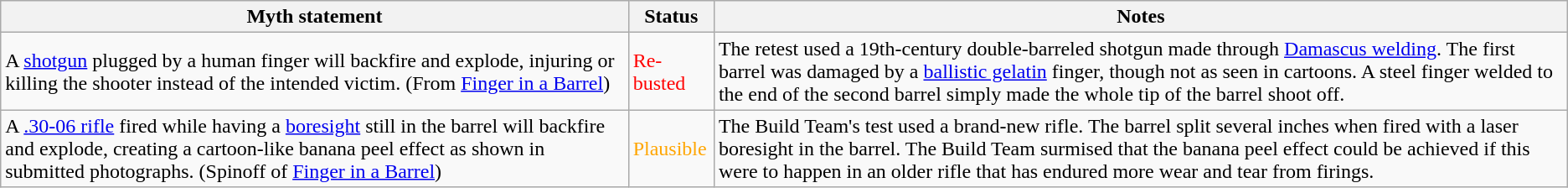<table class="wikitable plainrowheaders">
<tr>
<th>Myth statement</th>
<th>Status</th>
<th>Notes</th>
</tr>
<tr>
<td>A <a href='#'>shotgun</a> plugged by a human finger will backfire and explode, injuring or killing the shooter instead of the intended victim. (From <a href='#'>Finger in a Barrel</a>)</td>
<td style="color:red">Re-busted</td>
<td>The retest used a 19th-century double-barreled shotgun made through <a href='#'>Damascus welding</a>. The first barrel was damaged by a <a href='#'>ballistic gelatin</a> finger, though not as seen in cartoons. A steel finger welded to the end of the second barrel simply made the whole tip of the barrel shoot off.</td>
</tr>
<tr>
<td>A <a href='#'>.30-06 rifle</a> fired while having a <a href='#'>boresight</a> still in the barrel will backfire and explode, creating a cartoon-like banana peel effect as shown in submitted photographs. (Spinoff of <a href='#'>Finger in a Barrel</a>)</td>
<td style="color:orange">Plausible</td>
<td>The Build Team's test used a brand-new rifle. The barrel split several inches when fired with a laser boresight in the barrel. The Build Team surmised that the banana peel effect could be achieved if this were to happen in an older rifle that has endured more wear and tear from firings.</td>
</tr>
</table>
